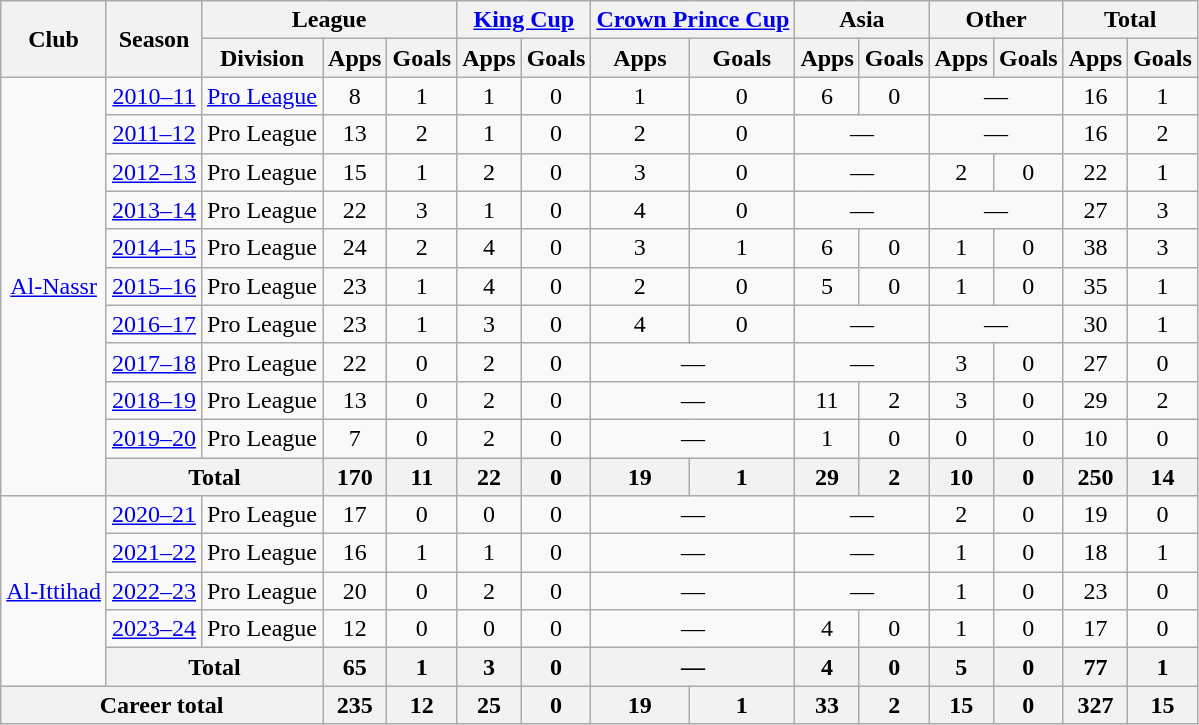<table class="wikitable" style="text-align: center;">
<tr>
<th rowspan="2">Club</th>
<th rowspan="2">Season</th>
<th colspan="3">League</th>
<th colspan="2"><a href='#'>King Cup</a></th>
<th colspan="2"><a href='#'>Crown Prince Cup</a></th>
<th colspan="2">Asia</th>
<th colspan="2">Other</th>
<th colspan="2">Total</th>
</tr>
<tr>
<th>Division</th>
<th>Apps</th>
<th>Goals</th>
<th>Apps</th>
<th>Goals</th>
<th>Apps</th>
<th>Goals</th>
<th>Apps</th>
<th>Goals</th>
<th>Apps</th>
<th>Goals</th>
<th>Apps</th>
<th>Goals</th>
</tr>
<tr>
<td rowspan="11"><a href='#'>Al-Nassr</a></td>
<td><a href='#'>2010–11</a></td>
<td><a href='#'>Pro League</a></td>
<td>8</td>
<td>1</td>
<td>1</td>
<td>0</td>
<td>1</td>
<td>0</td>
<td>6</td>
<td>0</td>
<td colspan=2">—</td>
<td>16</td>
<td>1</td>
</tr>
<tr>
<td><a href='#'>2011–12</a></td>
<td>Pro League</td>
<td>13</td>
<td>2</td>
<td>1</td>
<td>0</td>
<td>2</td>
<td>0</td>
<td colspan=2">—</td>
<td colspan=2">—</td>
<td>16</td>
<td>2</td>
</tr>
<tr>
<td><a href='#'>2012–13</a></td>
<td>Pro League</td>
<td>15</td>
<td>1</td>
<td>2</td>
<td>0</td>
<td>3</td>
<td>0</td>
<td colspan=2">—</td>
<td>2</td>
<td>0</td>
<td>22</td>
<td>1</td>
</tr>
<tr>
<td><a href='#'>2013–14</a></td>
<td>Pro League</td>
<td>22</td>
<td>3</td>
<td>1</td>
<td>0</td>
<td>4</td>
<td>0</td>
<td colspan=2">—</td>
<td colspan=2">—</td>
<td>27</td>
<td>3</td>
</tr>
<tr>
<td><a href='#'>2014–15</a></td>
<td>Pro League</td>
<td>24</td>
<td>2</td>
<td>4</td>
<td>0</td>
<td>3</td>
<td>1</td>
<td>6</td>
<td>0</td>
<td>1</td>
<td>0</td>
<td>38</td>
<td>3</td>
</tr>
<tr>
<td><a href='#'>2015–16</a></td>
<td>Pro League</td>
<td>23</td>
<td>1</td>
<td>4</td>
<td>0</td>
<td>2</td>
<td>0</td>
<td>5</td>
<td>0</td>
<td>1</td>
<td>0</td>
<td>35</td>
<td>1</td>
</tr>
<tr>
<td><a href='#'>2016–17</a></td>
<td>Pro League</td>
<td>23</td>
<td>1</td>
<td>3</td>
<td>0</td>
<td>4</td>
<td>0</td>
<td colspan=2">—</td>
<td colspan=2">—</td>
<td>30</td>
<td>1</td>
</tr>
<tr>
<td><a href='#'>2017–18</a></td>
<td>Pro League</td>
<td>22</td>
<td>0</td>
<td>2</td>
<td>0</td>
<td colspan=2">—</td>
<td colspan=2">—</td>
<td>3</td>
<td>0</td>
<td>27</td>
<td>0</td>
</tr>
<tr>
<td><a href='#'>2018–19</a></td>
<td>Pro League</td>
<td>13</td>
<td>0</td>
<td>2</td>
<td>0</td>
<td colspan=2">—</td>
<td>11</td>
<td>2</td>
<td>3</td>
<td>0</td>
<td>29</td>
<td>2</td>
</tr>
<tr>
<td><a href='#'>2019–20</a></td>
<td>Pro League</td>
<td>7</td>
<td>0</td>
<td>2</td>
<td>0</td>
<td colspan=2">—</td>
<td>1</td>
<td>0</td>
<td>0</td>
<td>0</td>
<td>10</td>
<td>0</td>
</tr>
<tr>
<th colspan="2">Total</th>
<th>170</th>
<th>11</th>
<th>22</th>
<th>0</th>
<th>19</th>
<th>1</th>
<th>29</th>
<th>2</th>
<th>10</th>
<th>0</th>
<th>250</th>
<th>14</th>
</tr>
<tr>
<td rowspan="5"><a href='#'>Al-Ittihad</a></td>
<td><a href='#'>2020–21</a></td>
<td>Pro League</td>
<td>17</td>
<td>0</td>
<td>0</td>
<td>0</td>
<td colspan=2">—</td>
<td colspan=2">—</td>
<td>2</td>
<td>0</td>
<td>19</td>
<td>0</td>
</tr>
<tr>
<td><a href='#'>2021–22</a></td>
<td>Pro League</td>
<td>16</td>
<td>1</td>
<td>1</td>
<td>0</td>
<td colspan=2">—</td>
<td colspan=2">—</td>
<td>1</td>
<td>0</td>
<td>18</td>
<td>1</td>
</tr>
<tr>
<td><a href='#'>2022–23</a></td>
<td>Pro League</td>
<td>20</td>
<td>0</td>
<td>2</td>
<td>0</td>
<td colspan=2">—</td>
<td colspan=2">—</td>
<td>1</td>
<td>0</td>
<td>23</td>
<td>0</td>
</tr>
<tr>
<td><a href='#'>2023–24</a></td>
<td>Pro League</td>
<td>12</td>
<td>0</td>
<td>0</td>
<td>0</td>
<td colspan=2">—</td>
<td>4</td>
<td>0</td>
<td>1</td>
<td>0</td>
<td>17</td>
<td>0</td>
</tr>
<tr>
<th colspan="2">Total</th>
<th>65</th>
<th>1</th>
<th>3</th>
<th>0</th>
<th colspan=2">—</th>
<th>4</th>
<th>0</th>
<th>5</th>
<th>0</th>
<th>77</th>
<th>1</th>
</tr>
<tr>
<th colspan="3">Career total</th>
<th>235</th>
<th>12</th>
<th>25</th>
<th>0</th>
<th>19</th>
<th>1</th>
<th>33</th>
<th>2</th>
<th>15</th>
<th>0</th>
<th>327</th>
<th>15</th>
</tr>
</table>
